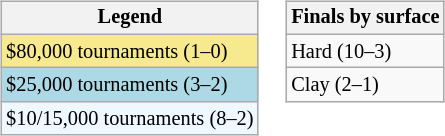<table>
<tr valign=top>
<td><br><table class="wikitable" style="font-size:85%">
<tr>
<th>Legend</th>
</tr>
<tr style="background:#f7e98e;">
<td>$80,000 tournaments (1–0)</td>
</tr>
<tr style="background:lightblue;">
<td>$25,000 tournaments (3–2)</td>
</tr>
<tr style="background:#f0f8ff;">
<td>$10/15,000 tournaments (8–2)</td>
</tr>
</table>
</td>
<td><br><table class="wikitable" style="font-size:85%">
<tr>
<th>Finals by surface</th>
</tr>
<tr>
<td>Hard (10–3)</td>
</tr>
<tr>
<td>Clay (2–1)</td>
</tr>
</table>
</td>
</tr>
</table>
